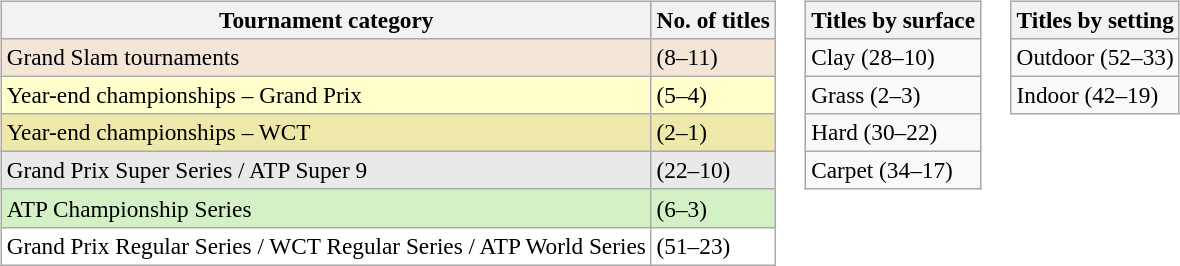<table>
<tr valign=top>
<td><br><table class=wikitable style=font-size:97%>
<tr>
<th>Tournament category</th>
<th>No. of titles</th>
</tr>
<tr style="background:#f3e6d7;">
<td>Grand Slam tournaments</td>
<td>(8–11)</td>
</tr>
<tr style="background:#ffffcc;">
<td>Year-end championships – Grand Prix</td>
<td>(5–4)</td>
</tr>
<tr style="background:#eee8aa;">
<td>Year-end championships – WCT</td>
<td>(2–1)</td>
</tr>
<tr style="background:#e9e9e9;">
<td>Grand Prix Super Series / ATP Super 9</td>
<td>(22–10)</td>
</tr>
<tr style="background:#d4f1c5;">
<td>ATP Championship Series</td>
<td>(6–3)</td>
</tr>
<tr style="background:#fff;">
<td>Grand Prix Regular Series / WCT Regular Series / ATP World Series</td>
<td>(51–23)</td>
</tr>
</table>
</td>
<td><br><table class=wikitable style=font-size:97%>
<tr>
<th>Titles by surface</th>
</tr>
<tr>
<td>Clay (28–10)</td>
</tr>
<tr>
<td>Grass (2–3)</td>
</tr>
<tr>
<td>Hard (30–22)</td>
</tr>
<tr>
<td>Carpet (34–17)</td>
</tr>
</table>
</td>
<td><br><table class=wikitable style=font-size:97%>
<tr>
<th>Titles by setting</th>
</tr>
<tr>
<td>Outdoor (52–33)</td>
</tr>
<tr>
<td>Indoor (42–19)</td>
</tr>
</table>
</td>
</tr>
</table>
